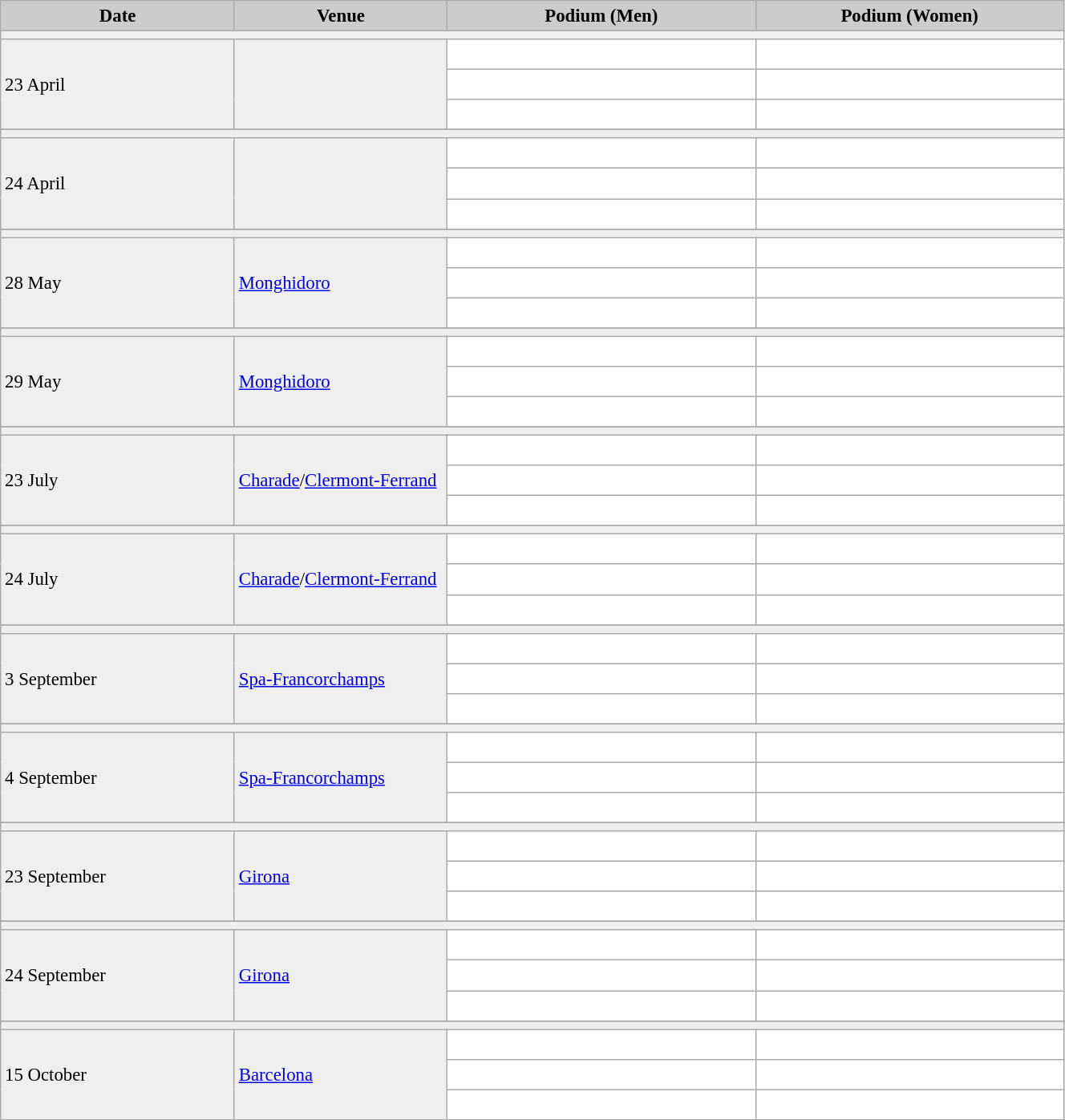<table class="wikitable" width=70% bgcolor="#f7f8ff" cellpadding="3" cellspacing="0" border="1" style="font-size: 95%; border: gray solid 1px; border-collapse: collapse;">
<tr bgcolor="#CCCCCC">
<td align="center"><strong>Date</strong></td>
<td width=20% align="center"><strong>Venue</strong></td>
<td width=29% align="center"><strong>Podium (Men)</strong></td>
<td width=29% align="center"><strong>Podium (Women)</strong></td>
</tr>
<tr bgcolor="#EFEFEF">
<td colspan=4></td>
</tr>
<tr bgcolor="#EFEFEF">
<td rowspan=3>23 April</td>
<td rowspan=3></td>
<td bgcolor="#ffffff">   </td>
<td bgcolor="#ffffff">   </td>
</tr>
<tr>
<td bgcolor="#ffffff">   </td>
<td bgcolor="#ffffff">   </td>
</tr>
<tr>
<td bgcolor="#ffffff">   </td>
<td bgcolor="#ffffff">   </td>
</tr>
<tr>
</tr>
<tr bgcolor="#EFEFEF">
<td colspan=4></td>
</tr>
<tr bgcolor="#EFEFEF">
<td rowspan=3>24 April</td>
<td rowspan=3></td>
<td bgcolor="#ffffff">   </td>
<td bgcolor="#ffffff">   </td>
</tr>
<tr>
<td bgcolor="#ffffff">   </td>
<td bgcolor="#ffffff">   </td>
</tr>
<tr>
<td bgcolor="#ffffff">   </td>
<td bgcolor="#ffffff">   </td>
</tr>
<tr>
</tr>
<tr bgcolor="#EFEFEF">
<td colspan=4></td>
</tr>
<tr bgcolor="#EFEFEF">
<td rowspan=3>28 May</td>
<td rowspan=3> <a href='#'>Monghidoro</a></td>
<td bgcolor="#ffffff">   </td>
<td bgcolor="#ffffff">   </td>
</tr>
<tr>
<td bgcolor="#ffffff">   </td>
<td bgcolor="#ffffff">   </td>
</tr>
<tr>
<td bgcolor="#ffffff">   </td>
<td bgcolor="#ffffff">   </td>
</tr>
<tr>
</tr>
<tr bgcolor="#EFEFEF">
<td colspan=4></td>
</tr>
<tr bgcolor="#EFEFEF">
<td rowspan=3>29 May</td>
<td rowspan=3> <a href='#'>Monghidoro</a></td>
<td bgcolor="#ffffff">   </td>
<td bgcolor="#ffffff">   </td>
</tr>
<tr>
<td bgcolor="#ffffff">   </td>
<td bgcolor="#ffffff">   </td>
</tr>
<tr>
<td bgcolor="#ffffff">   </td>
<td bgcolor="#ffffff">   </td>
</tr>
<tr>
</tr>
<tr bgcolor="#EFEFEF">
<td colspan=4></td>
</tr>
<tr bgcolor="#EFEFEF">
<td rowspan=3>23 July</td>
<td rowspan=3> <a href='#'>Charade</a>/<a href='#'>Clermont-Ferrand</a></td>
<td bgcolor="#ffffff">   </td>
<td bgcolor="#ffffff">   </td>
</tr>
<tr>
<td bgcolor="#ffffff">   </td>
<td bgcolor="#ffffff">   </td>
</tr>
<tr>
<td bgcolor="#ffffff">   </td>
<td bgcolor="#ffffff">   </td>
</tr>
<tr>
</tr>
<tr bgcolor="#EFEFEF">
<td colspan=4></td>
</tr>
<tr bgcolor="#EFEFEF">
<td rowspan=3>24 July</td>
<td rowspan=3> <a href='#'>Charade</a>/<a href='#'>Clermont-Ferrand</a></td>
<td bgcolor="#ffffff">   </td>
<td bgcolor="#ffffff">   </td>
</tr>
<tr>
<td bgcolor="#ffffff">   </td>
<td bgcolor="#ffffff">   </td>
</tr>
<tr>
<td bgcolor="#ffffff">   </td>
<td bgcolor="#ffffff">   </td>
</tr>
<tr>
</tr>
<tr bgcolor="#EFEFEF">
<td colspan=4></td>
</tr>
<tr bgcolor="#EFEFEF">
<td rowspan=3>3 September</td>
<td rowspan=3> <a href='#'>Spa-Francorchamps</a></td>
<td bgcolor="#ffffff">   </td>
<td bgcolor="#ffffff">   </td>
</tr>
<tr>
<td bgcolor="#ffffff">   </td>
<td bgcolor="#ffffff">   </td>
</tr>
<tr>
<td bgcolor="#ffffff">   </td>
<td bgcolor="#ffffff">   </td>
</tr>
<tr>
</tr>
<tr bgcolor="#EFEFEF">
<td colspan=4></td>
</tr>
<tr bgcolor="#EFEFEF">
<td rowspan=3>4 September</td>
<td rowspan=3> <a href='#'>Spa-Francorchamps</a></td>
<td bgcolor="#ffffff">   </td>
<td bgcolor="#ffffff">   </td>
</tr>
<tr>
<td bgcolor="#ffffff">   </td>
<td bgcolor="#ffffff">   </td>
</tr>
<tr>
<td bgcolor="#ffffff">   </td>
<td bgcolor="#ffffff">   </td>
</tr>
<tr>
</tr>
<tr bgcolor="#EFEFEF">
<td colspan=4></td>
</tr>
<tr bgcolor="#EFEFEF">
<td rowspan=3>23 September</td>
<td rowspan=3> <a href='#'>Girona</a></td>
<td bgcolor="#ffffff">   </td>
<td bgcolor="#ffffff">   </td>
</tr>
<tr>
<td bgcolor="#ffffff">   </td>
<td bgcolor="#ffffff">   </td>
</tr>
<tr>
<td bgcolor="#ffffff">   </td>
<td bgcolor="#ffffff">   </td>
</tr>
<tr>
</tr>
<tr bgcolor="#EFEFEF">
<td colspan=4></td>
</tr>
<tr bgcolor="#EFEFEF">
<td rowspan=3>24 September</td>
<td rowspan=3> <a href='#'>Girona</a></td>
<td bgcolor="#ffffff">   </td>
<td bgcolor="#ffffff">   </td>
</tr>
<tr>
<td bgcolor="#ffffff">   </td>
<td bgcolor="#ffffff">   </td>
</tr>
<tr>
<td bgcolor="#ffffff">   </td>
<td bgcolor="#ffffff">   </td>
</tr>
<tr>
</tr>
<tr bgcolor="#EFEFEF">
<td colspan=4></td>
</tr>
<tr bgcolor="#EFEFEF">
<td rowspan=3>15 October</td>
<td rowspan=3> <a href='#'>Barcelona</a></td>
<td bgcolor="#ffffff">   </td>
<td bgcolor="#ffffff">   </td>
</tr>
<tr>
<td bgcolor="#ffffff">   </td>
<td bgcolor="#ffffff">   </td>
</tr>
<tr>
<td bgcolor="#ffffff">   </td>
<td bgcolor="#ffffff">   </td>
</tr>
</table>
